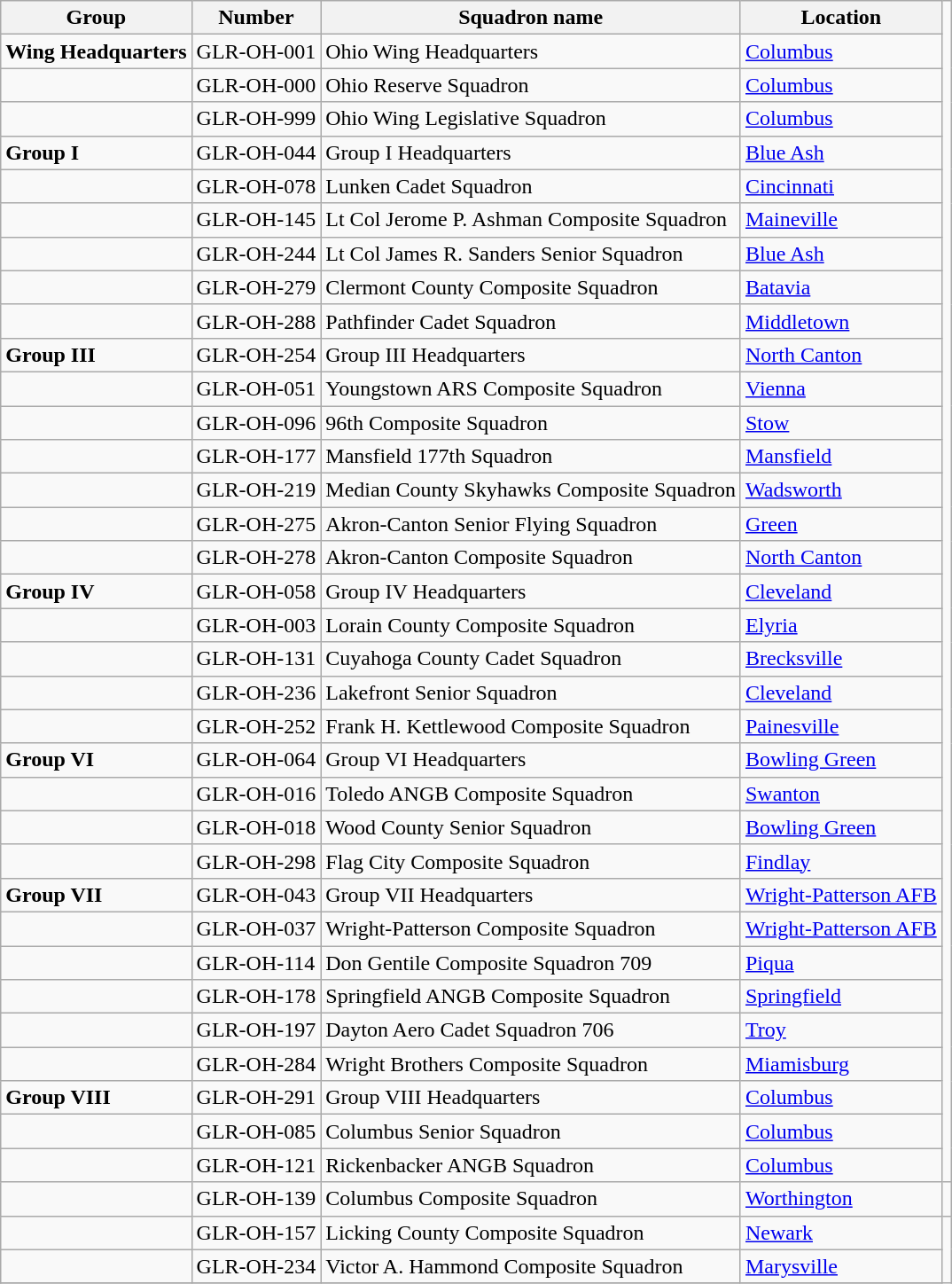<table class="wikitable">
<tr>
<th>Group</th>
<th>Number</th>
<th>Squadron name</th>
<th>Location</th>
</tr>
<tr>
<td><strong>Wing Headquarters</strong></td>
<td>GLR-OH-001</td>
<td>Ohio Wing Headquarters</td>
<td><a href='#'>Columbus</a></td>
</tr>
<tr>
<td></td>
<td>GLR-OH-000</td>
<td>Ohio Reserve Squadron</td>
<td><a href='#'>Columbus</a></td>
</tr>
<tr>
<td></td>
<td>GLR-OH-999</td>
<td>Ohio Wing Legislative Squadron</td>
<td><a href='#'>Columbus</a></td>
</tr>
<tr>
<td><strong>Group I</strong></td>
<td>GLR-OH-044</td>
<td>Group I Headquarters</td>
<td><a href='#'>Blue Ash</a></td>
</tr>
<tr>
<td></td>
<td>GLR-OH-078</td>
<td>Lunken Cadet Squadron</td>
<td><a href='#'>Cincinnati</a></td>
</tr>
<tr>
<td></td>
<td>GLR-OH-145</td>
<td>Lt Col Jerome P. Ashman Composite Squadron</td>
<td><a href='#'>Maineville</a></td>
</tr>
<tr>
<td></td>
<td>GLR-OH-244</td>
<td>Lt Col James R. Sanders Senior Squadron</td>
<td><a href='#'>Blue Ash</a></td>
</tr>
<tr>
<td></td>
<td>GLR-OH-279</td>
<td>Clermont County Composite Squadron</td>
<td><a href='#'>Batavia</a></td>
</tr>
<tr>
<td></td>
<td>GLR-OH-288</td>
<td>Pathfinder Cadet Squadron</td>
<td><a href='#'>Middletown</a></td>
</tr>
<tr>
<td><strong>Group III</strong></td>
<td>GLR-OH-254</td>
<td>Group III Headquarters</td>
<td><a href='#'>North Canton</a></td>
</tr>
<tr>
<td></td>
<td>GLR-OH-051</td>
<td>Youngstown ARS Composite Squadron</td>
<td><a href='#'>Vienna</a></td>
</tr>
<tr>
<td></td>
<td>GLR-OH-096</td>
<td>96th Composite Squadron</td>
<td><a href='#'>Stow</a></td>
</tr>
<tr>
<td></td>
<td>GLR-OH-177</td>
<td>Mansfield 177th Squadron</td>
<td><a href='#'>Mansfield</a></td>
</tr>
<tr>
<td></td>
<td>GLR-OH-219</td>
<td>Median County Skyhawks Composite Squadron</td>
<td><a href='#'>Wadsworth</a></td>
</tr>
<tr>
<td></td>
<td>GLR-OH-275</td>
<td>Akron-Canton Senior Flying Squadron</td>
<td><a href='#'>Green</a></td>
</tr>
<tr>
<td></td>
<td>GLR-OH-278</td>
<td>Akron-Canton Composite Squadron</td>
<td><a href='#'>North Canton</a></td>
</tr>
<tr>
<td><strong>Group IV</strong></td>
<td>GLR-OH-058</td>
<td>Group IV Headquarters</td>
<td><a href='#'>Cleveland</a></td>
</tr>
<tr>
<td></td>
<td>GLR-OH-003</td>
<td>Lorain County Composite Squadron</td>
<td><a href='#'>Elyria</a></td>
</tr>
<tr>
<td></td>
<td>GLR-OH-131</td>
<td>Cuyahoga County Cadet Squadron</td>
<td><a href='#'>Brecksville</a></td>
</tr>
<tr>
<td></td>
<td>GLR-OH-236</td>
<td>Lakefront Senior Squadron</td>
<td><a href='#'>Cleveland</a></td>
</tr>
<tr>
<td></td>
<td>GLR-OH-252</td>
<td>Frank H. Kettlewood Composite Squadron</td>
<td><a href='#'>Painesville</a></td>
</tr>
<tr>
<td><strong>Group VI</strong></td>
<td>GLR-OH-064</td>
<td>Group VI Headquarters</td>
<td><a href='#'>Bowling Green</a></td>
</tr>
<tr>
<td></td>
<td>GLR-OH-016</td>
<td>Toledo ANGB Composite Squadron</td>
<td><a href='#'>Swanton</a></td>
</tr>
<tr>
<td></td>
<td>GLR-OH-018</td>
<td>Wood County Senior Squadron</td>
<td><a href='#'>Bowling Green</a></td>
</tr>
<tr>
<td></td>
<td>GLR-OH-298</td>
<td>Flag City Composite Squadron</td>
<td><a href='#'>Findlay</a></td>
</tr>
<tr>
<td><strong>Group VII</strong></td>
<td>GLR-OH-043</td>
<td>Group VII Headquarters</td>
<td><a href='#'>Wright-Patterson AFB</a></td>
</tr>
<tr>
<td></td>
<td>GLR-OH-037</td>
<td>Wright-Patterson Composite Squadron</td>
<td><a href='#'>Wright-Patterson AFB</a></td>
</tr>
<tr>
<td></td>
<td>GLR-OH-114</td>
<td>Don Gentile Composite Squadron 709</td>
<td><a href='#'>Piqua</a></td>
</tr>
<tr>
<td></td>
<td>GLR-OH-178</td>
<td>Springfield ANGB Composite Squadron</td>
<td><a href='#'>Springfield</a></td>
</tr>
<tr>
<td></td>
<td>GLR-OH-197</td>
<td>Dayton Aero Cadet Squadron 706</td>
<td><a href='#'>Troy</a></td>
</tr>
<tr>
<td></td>
<td>GLR-OH-284</td>
<td>Wright Brothers Composite Squadron</td>
<td><a href='#'>Miamisburg</a></td>
</tr>
<tr>
<td><strong>Group VIII</strong></td>
<td>GLR-OH-291</td>
<td>Group VIII Headquarters</td>
<td><a href='#'>Columbus</a></td>
</tr>
<tr>
<td></td>
<td>GLR-OH-085</td>
<td>Columbus Senior Squadron</td>
<td><a href='#'>Columbus</a></td>
</tr>
<tr>
<td></td>
<td>GLR-OH-121</td>
<td>Rickenbacker ANGB Squadron</td>
<td><a href='#'>Columbus</a></td>
</tr>
<tr>
<td></td>
<td>GLR-OH-139</td>
<td>Columbus Composite Squadron</td>
<td><a href='#'>Worthington</a></td>
<td></td>
</tr>
<tr>
<td></td>
<td>GLR-OH-157</td>
<td>Licking County Composite Squadron</td>
<td><a href='#'>Newark</a></td>
</tr>
<tr>
<td></td>
<td>GLR-OH-234</td>
<td>Victor A. Hammond Composite Squadron</td>
<td><a href='#'>Marysville</a></td>
</tr>
<tr>
</tr>
</table>
